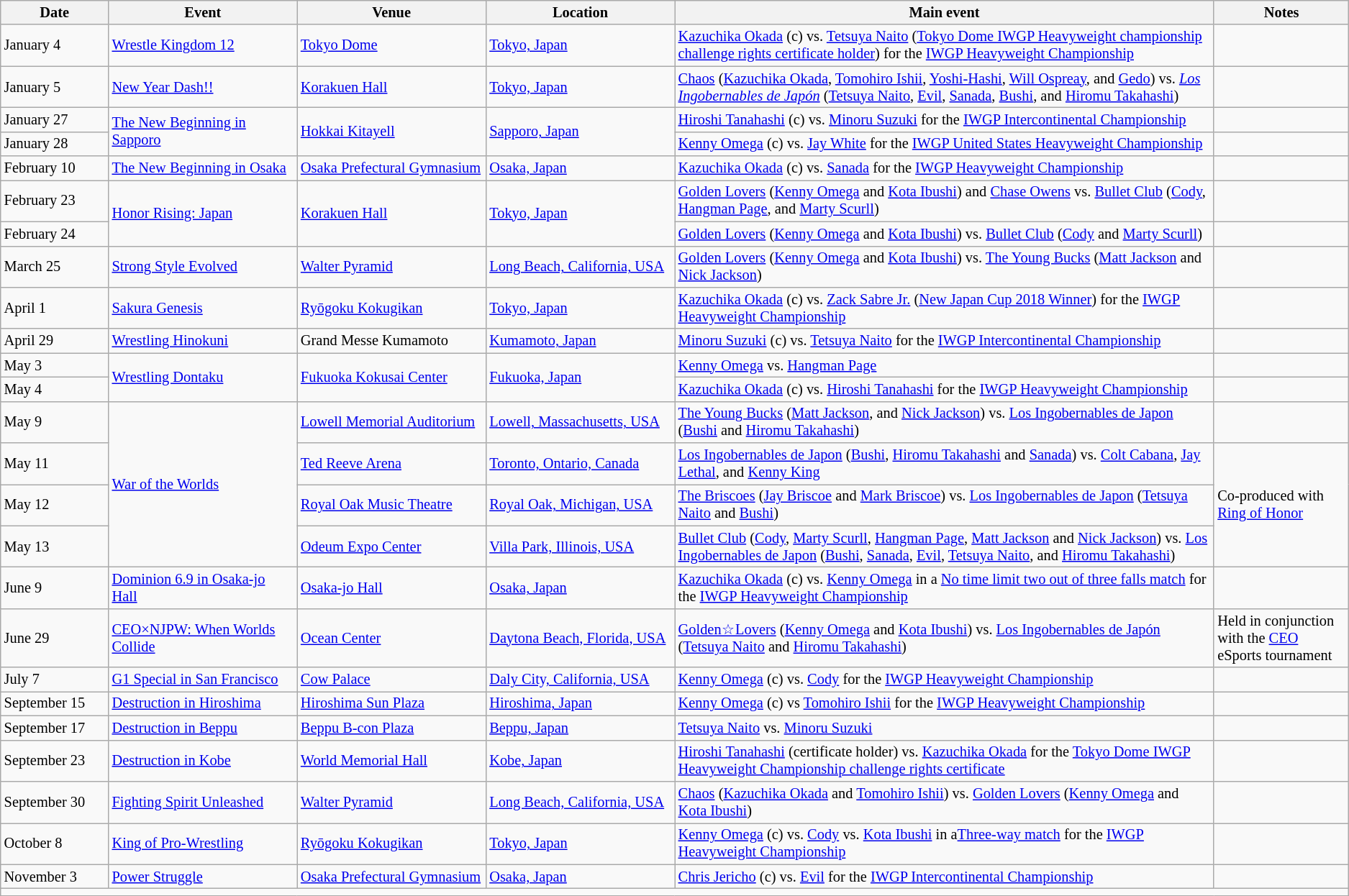<table class="sortable wikitable succession-box" style="font-size:85%;">
<tr>
<th width=8%>Date</th>
<th width=14%>Event</th>
<th width=14%>Venue</th>
<th width=14%>Location</th>
<th width=40%>Main event</th>
<th width=14%>Notes</th>
</tr>
<tr>
<td>January 4</td>
<td><a href='#'>Wrestle Kingdom 12</a></td>
<td><a href='#'>Tokyo Dome</a></td>
<td><a href='#'>Tokyo, Japan</a></td>
<td><a href='#'>Kazuchika Okada</a> (c) vs. <a href='#'>Tetsuya Naito</a> (<a href='#'>Tokyo Dome IWGP Heavyweight championship challenge rights certificate holder</a>)  for the <a href='#'>IWGP Heavyweight Championship</a></td>
<td></td>
</tr>
<tr>
<td>January 5</td>
<td><a href='#'>New Year Dash!!</a></td>
<td><a href='#'>Korakuen Hall</a></td>
<td><a href='#'>Tokyo, Japan</a></td>
<td><a href='#'>Chaos</a> (<a href='#'>Kazuchika Okada</a>, <a href='#'>Tomohiro Ishii</a>, <a href='#'>Yoshi-Hashi</a>, <a href='#'>Will Ospreay</a>, and <a href='#'>Gedo</a>) vs. <em><a href='#'>Los Ingobernables de Japón</a></em> (<a href='#'>Tetsuya Naito</a>, <a href='#'>Evil</a>, <a href='#'>Sanada</a>, <a href='#'>Bushi</a>, and <a href='#'>Hiromu Takahashi</a>)</td>
<td></td>
</tr>
<tr>
<td>January 27</td>
<td rowspan="2"><a href='#'>The New Beginning in Sapporo</a></td>
<td rowspan="2"><a href='#'>Hokkai Kitayell</a></td>
<td rowspan="2"><a href='#'>Sapporo, Japan</a></td>
<td><a href='#'>Hiroshi Tanahashi</a> (c) vs. <a href='#'>Minoru Suzuki</a> for the <a href='#'>IWGP Intercontinental Championship</a></td>
<td></td>
</tr>
<tr>
<td>January 28</td>
<td><a href='#'>Kenny Omega</a> (c) vs. <a href='#'>Jay White</a> for the <a href='#'>IWGP United States Heavyweight Championship</a></td>
<td></td>
</tr>
<tr>
<td>February 10</td>
<td><a href='#'>The New Beginning in Osaka</a></td>
<td><a href='#'>Osaka Prefectural Gymnasium</a></td>
<td><a href='#'>Osaka, Japan</a></td>
<td><a href='#'>Kazuchika Okada</a> (c) vs. <a href='#'>Sanada</a> for the <a href='#'>IWGP Heavyweight Championship</a></td>
<td></td>
</tr>
<tr>
<td>February 23</td>
<td rowspan="2"><a href='#'>Honor Rising: Japan</a></td>
<td rowspan="2"><a href='#'>Korakuen Hall</a></td>
<td rowspan="2"><a href='#'>Tokyo, Japan</a></td>
<td><a href='#'>Golden Lovers</a> (<a href='#'>Kenny Omega</a> and <a href='#'>Kota Ibushi</a>) and <a href='#'>Chase Owens</a> vs. <a href='#'>Bullet Club</a> (<a href='#'>Cody</a>, <a href='#'>Hangman Page</a>, and <a href='#'>Marty Scurll</a>)</td>
<td></td>
</tr>
<tr>
<td>February 24</td>
<td><a href='#'>Golden Lovers</a> (<a href='#'>Kenny Omega</a> and <a href='#'>Kota Ibushi</a>) vs. <a href='#'>Bullet Club</a> (<a href='#'>Cody</a> and <a href='#'>Marty Scurll</a>)</td>
</tr>
<tr>
<td>March 25</td>
<td><a href='#'>Strong Style Evolved</a></td>
<td><a href='#'>Walter Pyramid</a></td>
<td><a href='#'>Long Beach, California, USA</a></td>
<td><a href='#'>Golden Lovers</a> (<a href='#'>Kenny Omega</a> and <a href='#'>Kota Ibushi</a>) vs. <a href='#'>The Young Bucks</a> (<a href='#'>Matt Jackson</a> and <a href='#'>Nick Jackson</a>)</td>
<td></td>
</tr>
<tr>
<td>April 1</td>
<td><a href='#'>Sakura Genesis</a></td>
<td><a href='#'>Ryōgoku Kokugikan</a></td>
<td><a href='#'>Tokyo, Japan</a></td>
<td><a href='#'>Kazuchika Okada</a> (c) vs. <a href='#'>Zack Sabre Jr.</a> (<a href='#'>New Japan Cup 2018 Winner</a>) for the <a href='#'>IWGP Heavyweight Championship</a></td>
<td></td>
</tr>
<tr>
<td>April 29</td>
<td><a href='#'>Wrestling Hinokuni</a></td>
<td>Grand Messe Kumamoto</td>
<td><a href='#'>Kumamoto, Japan</a></td>
<td><a href='#'>Minoru Suzuki</a> (c) vs. <a href='#'>Tetsuya Naito</a> for the <a href='#'>IWGP Intercontinental Championship</a></td>
<td></td>
</tr>
<tr>
<td>May 3</td>
<td rowspan="2"><a href='#'>Wrestling Dontaku</a></td>
<td rowspan="2"><a href='#'>Fukuoka Kokusai Center</a></td>
<td rowspan="2"><a href='#'>Fukuoka, Japan</a></td>
<td><a href='#'>Kenny Omega</a> vs. <a href='#'>Hangman Page</a></td>
<td></td>
</tr>
<tr>
<td>May 4</td>
<td><a href='#'>Kazuchika Okada</a> (c) vs. <a href='#'>Hiroshi Tanahashi</a> for the <a href='#'>IWGP Heavyweight Championship</a></td>
<td></td>
</tr>
<tr>
<td>May 9</td>
<td rowspan="4"><a href='#'>War of the Worlds</a></td>
<td><a href='#'>Lowell Memorial Auditorium</a></td>
<td><a href='#'>Lowell, Massachusetts, USA</a></td>
<td><a href='#'>The Young Bucks</a> (<a href='#'>Matt Jackson</a>, and <a href='#'>Nick Jackson</a>) vs. <a href='#'>Los Ingobernables de Japon</a> (<a href='#'>Bushi</a> and <a href='#'>Hiromu Takahashi</a>)</td>
<td></td>
</tr>
<tr>
<td>May 11</td>
<td><a href='#'>Ted Reeve Arena</a></td>
<td><a href='#'>Toronto, Ontario, Canada</a></td>
<td><a href='#'>Los Ingobernables de Japon</a> (<a href='#'>Bushi</a>, <a href='#'>Hiromu Takahashi</a> and <a href='#'>Sanada</a>) vs. <a href='#'>Colt Cabana</a>, <a href='#'>Jay Lethal</a>, and <a href='#'>Kenny King</a></td>
<td rowspan="3">Co-produced with <a href='#'>Ring of Honor</a></td>
</tr>
<tr>
<td>May 12</td>
<td><a href='#'>Royal Oak Music Theatre</a></td>
<td><a href='#'>Royal Oak, Michigan, USA</a></td>
<td><a href='#'>The Briscoes</a> (<a href='#'>Jay Briscoe</a> and <a href='#'>Mark Briscoe</a>) vs. <a href='#'>Los Ingobernables de Japon</a> (<a href='#'>Tetsuya Naito</a> and <a href='#'>Bushi</a>)</td>
</tr>
<tr>
<td>May 13</td>
<td><a href='#'>Odeum Expo Center</a></td>
<td><a href='#'>Villa Park, Illinois, USA</a></td>
<td><a href='#'>Bullet Club</a> (<a href='#'>Cody</a>, <a href='#'>Marty Scurll</a>, <a href='#'>Hangman Page</a>, <a href='#'>Matt Jackson</a> and <a href='#'>Nick Jackson</a>) vs. <a href='#'>Los Ingobernables de Japon</a> (<a href='#'>Bushi</a>, <a href='#'>Sanada</a>, <a href='#'>Evil</a>, <a href='#'>Tetsuya Naito</a>, and <a href='#'>Hiromu Takahashi</a>)</td>
</tr>
<tr>
<td>June 9</td>
<td><a href='#'>Dominion 6.9 in Osaka-jo Hall</a></td>
<td><a href='#'>Osaka-jo Hall</a></td>
<td><a href='#'>Osaka, Japan</a></td>
<td><a href='#'>Kazuchika Okada</a> (c) vs. <a href='#'>Kenny Omega</a> in a <a href='#'>No time limit two out of three falls match</a> for the <a href='#'>IWGP Heavyweight Championship</a></td>
<td></td>
</tr>
<tr>
<td>June 29</td>
<td><a href='#'>CEO×NJPW: When Worlds Collide</a></td>
<td><a href='#'>Ocean Center</a></td>
<td><a href='#'>Daytona Beach, Florida, USA</a></td>
<td><a href='#'>Golden☆Lovers</a> (<a href='#'>Kenny Omega</a> and <a href='#'>Kota Ibushi</a>) vs. <a href='#'>Los Ingobernables de Japón</a> (<a href='#'>Tetsuya Naito</a> and <a href='#'>Hiromu Takahashi</a>)</td>
<td>Held in conjunction with the <a href='#'>CEO</a> eSports tournament</td>
</tr>
<tr>
<td>July 7</td>
<td><a href='#'>G1 Special in San Francisco</a></td>
<td><a href='#'>Cow Palace</a></td>
<td><a href='#'>Daly City, California, USA</a></td>
<td><a href='#'>Kenny Omega</a> (c) vs. <a href='#'>Cody</a> for the <a href='#'>IWGP Heavyweight Championship</a></td>
<td></td>
</tr>
<tr>
<td>September 15</td>
<td><a href='#'>Destruction in Hiroshima</a></td>
<td><a href='#'>Hiroshima Sun Plaza</a></td>
<td><a href='#'>Hiroshima, Japan</a></td>
<td><a href='#'>Kenny Omega</a> (c) vs <a href='#'>Tomohiro Ishii</a> for the <a href='#'>IWGP Heavyweight Championship</a></td>
<td></td>
</tr>
<tr>
<td>September 17</td>
<td><a href='#'>Destruction in Beppu</a></td>
<td><a href='#'>Beppu B-con Plaza</a></td>
<td><a href='#'>Beppu, Japan</a></td>
<td><a href='#'>Tetsuya Naito</a> vs. <a href='#'>Minoru Suzuki</a></td>
<td></td>
</tr>
<tr>
<td>September 23</td>
<td><a href='#'>Destruction in Kobe</a></td>
<td><a href='#'>World Memorial Hall</a></td>
<td><a href='#'>Kobe, Japan</a></td>
<td><a href='#'>Hiroshi Tanahashi</a> (certificate holder) vs. <a href='#'>Kazuchika Okada</a> for the <a href='#'>Tokyo Dome IWGP Heavyweight Championship challenge rights certificate</a></td>
<td></td>
</tr>
<tr>
<td>September 30</td>
<td><a href='#'>Fighting Spirit Unleashed</a></td>
<td><a href='#'>Walter Pyramid</a></td>
<td><a href='#'>Long Beach, California, USA</a></td>
<td><a href='#'>Chaos</a> (<a href='#'>Kazuchika Okada</a> and <a href='#'>Tomohiro Ishii</a>) vs. <a href='#'>Golden Lovers</a> (<a href='#'>Kenny Omega</a> and <a href='#'>Kota Ibushi</a>)</td>
<td></td>
</tr>
<tr>
<td>October 8</td>
<td><a href='#'>King of Pro-Wrestling</a></td>
<td><a href='#'>Ryōgoku Kokugikan</a></td>
<td><a href='#'>Tokyo, Japan</a></td>
<td><a href='#'>Kenny Omega</a> (c) vs. <a href='#'>Cody</a> vs. <a href='#'>Kota Ibushi</a> in a<a href='#'>Three-way match</a> for the <a href='#'>IWGP Heavyweight Championship</a></td>
<td></td>
</tr>
<tr>
<td>November 3</td>
<td><a href='#'>Power Struggle</a></td>
<td><a href='#'>Osaka Prefectural Gymnasium</a></td>
<td><a href='#'>Osaka, Japan</a></td>
<td><a href='#'>Chris Jericho</a> (c) vs. <a href='#'>Evil</a> for the <a href='#'>IWGP Intercontinental Championship</a></td>
<td></td>
</tr>
<tr>
<td colspan=6></td>
</tr>
</table>
